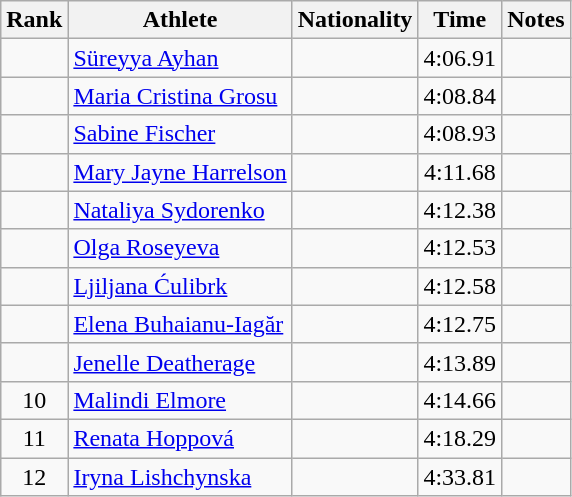<table class="wikitable sortable" style="text-align:center">
<tr>
<th>Rank</th>
<th>Athlete</th>
<th>Nationality</th>
<th>Time</th>
<th>Notes</th>
</tr>
<tr>
<td></td>
<td align=left><a href='#'>Süreyya Ayhan</a></td>
<td align=left></td>
<td>4:06.91</td>
<td></td>
</tr>
<tr>
<td></td>
<td align=left><a href='#'>Maria Cristina Grosu</a></td>
<td align=left></td>
<td>4:08.84</td>
<td></td>
</tr>
<tr>
<td></td>
<td align=left><a href='#'>Sabine Fischer</a></td>
<td align=left></td>
<td>4:08.93</td>
<td></td>
</tr>
<tr>
<td></td>
<td align=left><a href='#'>Mary Jayne Harrelson</a></td>
<td align=left></td>
<td>4:11.68</td>
<td></td>
</tr>
<tr>
<td></td>
<td align=left><a href='#'>Nataliya Sydorenko</a></td>
<td align=left></td>
<td>4:12.38</td>
<td></td>
</tr>
<tr>
<td></td>
<td align=left><a href='#'>Olga Roseyeva</a></td>
<td align=left></td>
<td>4:12.53</td>
<td></td>
</tr>
<tr>
<td></td>
<td align=left><a href='#'>Ljiljana Ćulibrk</a></td>
<td align=left></td>
<td>4:12.58</td>
<td></td>
</tr>
<tr>
<td></td>
<td align=left><a href='#'>Elena Buhaianu-Iagăr</a></td>
<td align=left></td>
<td>4:12.75</td>
<td></td>
</tr>
<tr>
<td></td>
<td align=left><a href='#'>Jenelle Deatherage</a></td>
<td align=left></td>
<td>4:13.89</td>
<td></td>
</tr>
<tr>
<td>10</td>
<td align=left><a href='#'>Malindi Elmore</a></td>
<td align=left></td>
<td>4:14.66</td>
<td></td>
</tr>
<tr>
<td>11</td>
<td align=left><a href='#'>Renata Hoppová</a></td>
<td align=left></td>
<td>4:18.29</td>
<td></td>
</tr>
<tr>
<td>12</td>
<td align=left><a href='#'>Iryna Lishchynska</a></td>
<td align=left></td>
<td>4:33.81</td>
<td></td>
</tr>
</table>
